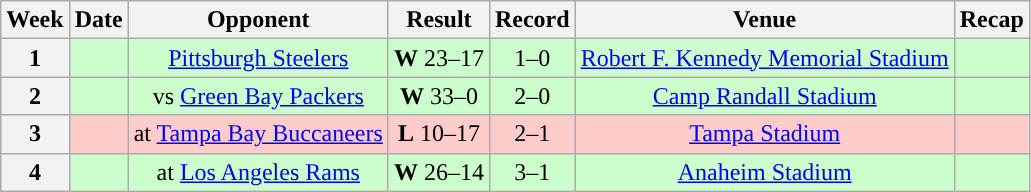<table class="wikitable" style="text-align:center">
<tr>
<th>Week</th>
<th>Date</th>
<th>Opponent</th>
<th>Result</th>
<th>Record</th>
<th>Venue</th>
<th>Recap</th>
</tr>
<tr style="text-align:center; background:#cfc;">
<th>1</th>
<td></td>
<td><a href='#'>Pittsburgh Steelers</a></td>
<td><strong>W</strong> 23–17</td>
<td>1–0</td>
<td><a href='#'>Robert F. Kennedy Memorial Stadium</a></td>
<td></td>
</tr>
<tr style="text-align:center; background:#cfc;">
<th>2</th>
<td></td>
<td>vs <a href='#'>Green Bay Packers</a></td>
<td><strong>W</strong> 33–0</td>
<td>2–0</td>
<td><a href='#'>Camp Randall Stadium</a></td>
<td></td>
</tr>
<tr style="text-align:center; background:#fcc;">
<th>3</th>
<td></td>
<td>at <a href='#'>Tampa Bay Buccaneers</a></td>
<td><strong>L</strong> 10–17</td>
<td>2–1</td>
<td><a href='#'>Tampa Stadium</a></td>
<td></td>
</tr>
<tr style="text-align:center; background:#cfc;">
<th>4</th>
<td></td>
<td>at <a href='#'>Los Angeles Rams</a></td>
<td><strong>W</strong> 26–14</td>
<td>3–1</td>
<td><a href='#'>Anaheim Stadium</a></td>
<td></td>
</tr>
</table>
